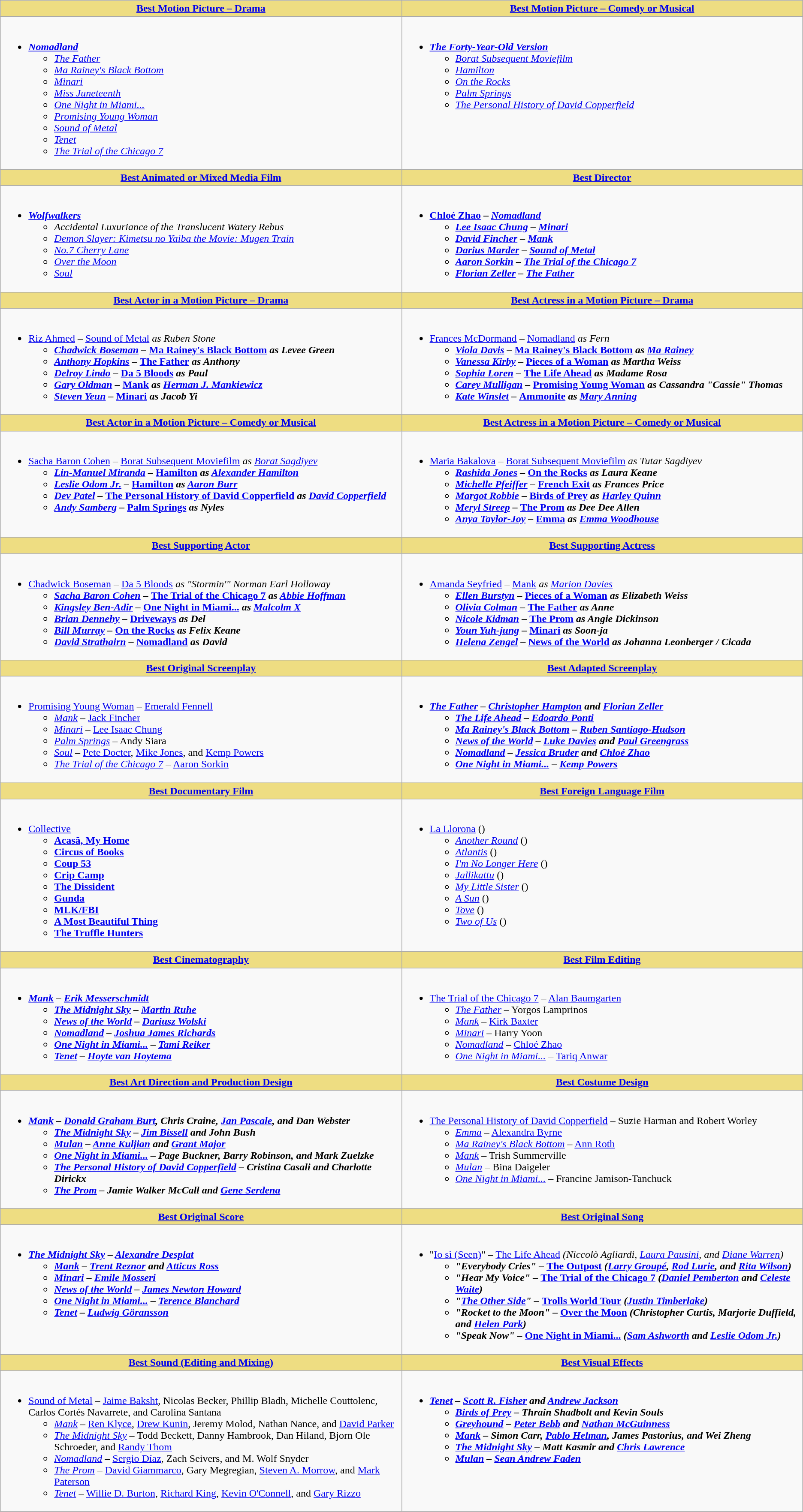<table class="wikitable">
<tr>
<th style="background:#EEDD82; width:50%"><a href='#'>Best Motion Picture – Drama</a></th>
<th style="background:#EEDD82; width:50%"><a href='#'>Best Motion Picture – Comedy or Musical</a></th>
</tr>
<tr>
<td valign="top"><br><ul><li><strong><em><a href='#'>Nomadland</a></em></strong><ul><li><em><a href='#'>The Father</a></em></li><li><em><a href='#'>Ma Rainey's Black Bottom</a></em></li><li><em><a href='#'>Minari</a></em></li><li><em><a href='#'>Miss Juneteenth</a></em></li><li><em><a href='#'>One Night in Miami...</a></em></li><li><em><a href='#'>Promising Young Woman</a></em></li><li><em><a href='#'>Sound of Metal</a></em></li><li><em><a href='#'>Tenet</a></em></li><li><em><a href='#'>The Trial of the Chicago 7</a></em></li></ul></li></ul></td>
<td valign="top"><br><ul><li><strong><em><a href='#'>The Forty-Year-Old Version</a></em></strong><ul><li><em><a href='#'>Borat Subsequent Moviefilm</a></em></li><li><em><a href='#'>Hamilton</a></em></li><li><em><a href='#'>On the Rocks</a></em></li><li><em><a href='#'>Palm Springs</a></em></li><li><em><a href='#'>The Personal History of David Copperfield</a></em></li></ul></li></ul></td>
</tr>
<tr>
<th style="background:#EEDD82; width:50%"><a href='#'>Best Animated or Mixed Media Film</a></th>
<th style="background:#EEDD82; width:50%"><a href='#'>Best Director</a></th>
</tr>
<tr>
<td valign="top"><br><ul><li><strong><em><a href='#'>Wolfwalkers</a></em></strong><ul><li><em>Accidental Luxuriance of the Translucent Watery Rebus</em></li><li><em><a href='#'>Demon Slayer: Kimetsu no Yaiba the Movie: Mugen Train</a></em></li><li><em><a href='#'>No.7 Cherry Lane</a></em></li><li><em><a href='#'>Over the Moon</a></em></li><li><em><a href='#'>Soul</a></em></li></ul></li></ul></td>
<td valign="top"><br><ul><li><strong><a href='#'>Chloé Zhao</a> – <em><a href='#'>Nomadland</a><strong><em><ul><li><a href='#'>Lee Isaac Chung</a> – </em><a href='#'>Minari</a><em></li><li><a href='#'>David Fincher</a> – </em><a href='#'>Mank</a><em></li><li><a href='#'>Darius Marder</a> – </em><a href='#'>Sound of Metal</a><em></li><li><a href='#'>Aaron Sorkin</a> – </em><a href='#'>The Trial of the Chicago 7</a><em></li><li><a href='#'>Florian Zeller</a> – </em><a href='#'>The Father</a><em></li></ul></li></ul></td>
</tr>
<tr>
<th style="background:#EEDD82; width:50%"><a href='#'>Best Actor in a Motion Picture – Drama</a></th>
<th style="background:#EEDD82; width:50%"><a href='#'>Best Actress in a Motion Picture – Drama</a></th>
</tr>
<tr>
<td valign="top"><br><ul><li></strong><a href='#'>Riz Ahmed</a> – </em><a href='#'>Sound of Metal</a><em> as Ruben Stone<strong><ul><li><a href='#'>Chadwick Boseman</a> – </em><a href='#'>Ma Rainey's Black Bottom</a><em> as Levee Green</li><li><a href='#'>Anthony Hopkins</a> – </em><a href='#'>The Father</a><em> as Anthony</li><li><a href='#'>Delroy Lindo</a> – </em><a href='#'>Da 5 Bloods</a><em> as Paul</li><li><a href='#'>Gary Oldman</a> – </em><a href='#'>Mank</a><em> as <a href='#'>Herman J. Mankiewicz</a></li><li><a href='#'>Steven Yeun</a> – </em><a href='#'>Minari</a><em> as Jacob Yi</li></ul></li></ul></td>
<td valign="top"><br><ul><li></strong><a href='#'>Frances McDormand</a> – </em><a href='#'>Nomadland</a><em> as Fern<strong><ul><li><a href='#'>Viola Davis</a> – </em><a href='#'>Ma Rainey's Black Bottom</a><em> as <a href='#'>Ma Rainey</a></li><li><a href='#'>Vanessa Kirby</a> – </em><a href='#'>Pieces of a Woman</a><em> as Martha Weiss</li><li><a href='#'>Sophia Loren</a> – </em><a href='#'>The Life Ahead</a><em> as Madame Rosa</li><li><a href='#'>Carey Mulligan</a> – </em><a href='#'>Promising Young Woman</a><em> as Cassandra "Cassie" Thomas</li><li><a href='#'>Kate Winslet</a> – </em><a href='#'>Ammonite</a><em> as <a href='#'>Mary Anning</a></li></ul></li></ul></td>
</tr>
<tr>
<th style="background:#EEDD82; width:50%"><a href='#'>Best Actor in a Motion Picture – Comedy or Musical</a></th>
<th style="background:#EEDD82; width:50%"><a href='#'>Best Actress in a Motion Picture – Comedy or Musical</a></th>
</tr>
<tr>
<td valign="top"><br><ul><li></strong><a href='#'>Sacha Baron Cohen</a> – </em><a href='#'>Borat Subsequent Moviefilm</a><em> as <a href='#'>Borat Sagdiyev</a><strong><ul><li><a href='#'>Lin-Manuel Miranda</a> – </em><a href='#'>Hamilton</a><em> as <a href='#'>Alexander Hamilton</a></li><li><a href='#'>Leslie Odom Jr.</a> – </em><a href='#'>Hamilton</a><em> as <a href='#'>Aaron Burr</a></li><li><a href='#'>Dev Patel</a> – </em><a href='#'>The Personal History of David Copperfield</a><em> as <a href='#'>David Copperfield</a></li><li><a href='#'>Andy Samberg</a> – </em><a href='#'>Palm Springs</a><em> as Nyles</li></ul></li></ul></td>
<td valign="top"><br><ul><li></strong><a href='#'>Maria Bakalova</a> – </em><a href='#'>Borat Subsequent Moviefilm</a><em> as Tutar Sagdiyev<strong><ul><li><a href='#'>Rashida Jones</a> – </em><a href='#'>On the Rocks</a><em> as Laura Keane</li><li><a href='#'>Michelle Pfeiffer</a> – </em><a href='#'>French Exit</a><em> as Frances Price</li><li><a href='#'>Margot Robbie</a> – </em><a href='#'>Birds of Prey</a><em> as <a href='#'>Harley Quinn</a></li><li><a href='#'>Meryl Streep</a> – </em><a href='#'>The Prom</a><em> as Dee Dee Allen</li><li><a href='#'>Anya Taylor-Joy</a> – </em><a href='#'>Emma</a><em> as <a href='#'>Emma Woodhouse</a></li></ul></li></ul></td>
</tr>
<tr>
<th style="background:#EEDD82; width:50%"><a href='#'>Best Supporting Actor</a></th>
<th style="background:#EEDD82; width:50%"><a href='#'>Best Supporting Actress</a></th>
</tr>
<tr>
<td valign="top"><br><ul><li></strong><a href='#'>Chadwick Boseman</a> – </em><a href='#'>Da 5 Bloods</a><em> as "Stormin'" Norman Earl Holloway<strong><ul><li><a href='#'>Sacha Baron Cohen</a> – </em><a href='#'>The Trial of the Chicago 7</a><em> as <a href='#'>Abbie Hoffman</a></li><li><a href='#'>Kingsley Ben-Adir</a> – </em><a href='#'>One Night in Miami...</a><em> as <a href='#'>Malcolm X</a></li><li><a href='#'>Brian Dennehy</a> – </em><a href='#'>Driveways</a><em> as Del</li><li><a href='#'>Bill Murray</a> – </em><a href='#'>On the Rocks</a><em> as Felix Keane</li><li><a href='#'>David Strathairn</a> – </em><a href='#'>Nomadland</a><em> as David</li></ul></li></ul></td>
<td valign="top"><br><ul><li></strong><a href='#'>Amanda Seyfried</a> – </em><a href='#'>Mank</a><em> as <a href='#'>Marion Davies</a><strong><ul><li><a href='#'>Ellen Burstyn</a> – </em><a href='#'>Pieces of a Woman</a><em> as Elizabeth Weiss</li><li><a href='#'>Olivia Colman</a> – </em><a href='#'>The Father</a><em> as Anne</li><li><a href='#'>Nicole Kidman</a> – </em><a href='#'>The Prom</a><em> as Angie Dickinson</li><li><a href='#'>Youn Yuh-jung</a> – </em><a href='#'>Minari</a><em> as Soon-ja</li><li><a href='#'>Helena Zengel</a> – </em><a href='#'>News of the World</a><em> as Johanna Leonberger / Cicada</li></ul></li></ul></td>
</tr>
<tr>
<th style="background:#EEDD82; width:50%"><a href='#'>Best Original Screenplay</a></th>
<th style="background:#EEDD82; width:50%"><a href='#'>Best Adapted Screenplay</a></th>
</tr>
<tr>
<td valign="top"><br><ul><li></em></strong><a href='#'>Promising Young Woman</a></em> – <a href='#'>Emerald Fennell</a></strong><ul><li><em><a href='#'>Mank</a></em> – <a href='#'>Jack Fincher</a></li><li><em><a href='#'>Minari</a></em> – <a href='#'>Lee Isaac Chung</a></li><li><em><a href='#'>Palm Springs</a></em> – Andy Siara</li><li><em><a href='#'>Soul</a></em> – <a href='#'>Pete Docter</a>, <a href='#'>Mike Jones</a>, and <a href='#'>Kemp Powers</a></li><li><em><a href='#'>The Trial of the Chicago 7</a></em> – <a href='#'>Aaron Sorkin</a></li></ul></li></ul></td>
<td valign="top"><br><ul><li><strong><em><a href='#'>The Father</a><em> – <a href='#'>Christopher Hampton</a> and <a href='#'>Florian Zeller</a><strong><ul><li></em><a href='#'>The Life Ahead</a><em> – <a href='#'>Edoardo Ponti</a></li><li></em><a href='#'>Ma Rainey's Black Bottom</a><em> – <a href='#'>Ruben Santiago-Hudson</a></li><li></em><a href='#'>News of the World</a><em> – <a href='#'>Luke Davies</a> and <a href='#'>Paul Greengrass</a></li><li></em><a href='#'>Nomadland</a><em> – <a href='#'>Jessica Bruder</a> and <a href='#'>Chloé Zhao</a></li><li></em><a href='#'>One Night in Miami...</a><em> – <a href='#'>Kemp Powers</a></li></ul></li></ul></td>
</tr>
<tr>
<th style="background:#EEDD82; width:50%"><a href='#'>Best Documentary Film</a></th>
<th style="background:#EEDD82; width:50%"><a href='#'>Best Foreign Language Film</a></th>
</tr>
<tr>
<td valign="top"><br><ul><li></em></strong><a href='#'>Collective</a><strong><em><ul><li></em><a href='#'>Acasă, My Home</a><em></li><li></em><a href='#'>Circus of Books</a><em></li><li></em><a href='#'>Coup 53</a><em></li><li></em><a href='#'>Crip Camp</a><em></li><li></em><a href='#'>The Dissident</a><em></li><li></em><a href='#'>Gunda</a><em></li><li></em><a href='#'>MLK/FBI</a><em></li><li></em><a href='#'>A Most Beautiful Thing</a><em></li><li></em><a href='#'>The Truffle Hunters</a><em></li></ul></li></ul></td>
<td valign="top"><br><ul><li></em></strong><a href='#'>La Llorona</a></em> ()</strong><ul><li><em><a href='#'>Another Round</a></em> ()</li><li><em><a href='#'>Atlantis</a></em> ()</li><li><em><a href='#'>I'm No Longer Here</a></em> ()</li><li><em><a href='#'>Jallikattu</a></em> ()</li><li><em><a href='#'>My Little Sister</a></em> ()</li><li><em><a href='#'>A Sun</a></em> ()</li><li><em><a href='#'>Tove</a></em> ()</li><li><em><a href='#'>Two of Us</a></em> ()</li></ul></li></ul></td>
</tr>
<tr>
<th style="background:#EEDD82; width:50%"><a href='#'>Best Cinematography</a></th>
<th style="background:#EEDD82; width:50%"><a href='#'>Best Film Editing</a></th>
</tr>
<tr>
<td valign="top"><br><ul><li><strong><em><a href='#'>Mank</a><em> – <a href='#'>Erik Messerschmidt</a><strong><ul><li></em><a href='#'>The Midnight Sky</a><em> – <a href='#'>Martin Ruhe</a></li><li></em><a href='#'>News of the World</a><em> – <a href='#'>Dariusz Wolski</a></li><li></em><a href='#'>Nomadland</a><em> – <a href='#'>Joshua James Richards</a></li><li></em><a href='#'>One Night in Miami...</a><em> – <a href='#'>Tami Reiker</a></li><li></em><a href='#'>Tenet</a><em> – <a href='#'>Hoyte van Hoytema</a></li></ul></li></ul></td>
<td valign="top"><br><ul><li></em></strong><a href='#'>The Trial of the Chicago 7</a></em> – <a href='#'>Alan Baumgarten</a></strong><ul><li><em><a href='#'>The Father</a></em> – Yorgos Lamprinos</li><li><em><a href='#'>Mank</a></em> – <a href='#'>Kirk Baxter</a></li><li><em><a href='#'>Minari</a></em> – Harry Yoon</li><li><em><a href='#'>Nomadland</a></em> – <a href='#'>Chloé Zhao</a></li><li><em><a href='#'>One Night in Miami...</a></em> – <a href='#'>Tariq Anwar</a></li></ul></li></ul></td>
</tr>
<tr>
<th style="background:#EEDD82; width:50%"><a href='#'>Best Art Direction and Production Design</a></th>
<th style="background:#EEDD82; width:50%"><a href='#'>Best Costume Design</a></th>
</tr>
<tr>
<td valign="top"><br><ul><li><strong><em><a href='#'>Mank</a><em> – <a href='#'>Donald Graham Burt</a>, Chris Craine, <a href='#'>Jan Pascale</a>, and Dan Webster<strong><ul><li></em><a href='#'>The Midnight Sky</a><em> – <a href='#'>Jim Bissell</a> and John Bush</li><li></em><a href='#'>Mulan</a><em> – <a href='#'>Anne Kuljian</a> and <a href='#'>Grant Major</a></li><li></em><a href='#'>One Night in Miami...</a><em> – Page Buckner, Barry Robinson, and Mark Zuelzke</li><li></em><a href='#'>The Personal History of David Copperfield</a><em> – Cristina Casali and Charlotte Dirickx</li><li></em><a href='#'>The Prom</a><em> – Jamie Walker McCall and <a href='#'>Gene Serdena</a></li></ul></li></ul></td>
<td valign="top"><br><ul><li></em></strong><a href='#'>The Personal History of David Copperfield</a></em> – Suzie Harman and Robert Worley</strong><ul><li><em><a href='#'>Emma</a></em> – <a href='#'>Alexandra Byrne</a></li><li><em><a href='#'>Ma Rainey's Black Bottom</a></em> – <a href='#'>Ann Roth</a></li><li><em><a href='#'>Mank</a></em> – Trish Summerville</li><li><em><a href='#'>Mulan</a></em> – Bina Daigeler</li><li><em><a href='#'>One Night in Miami...</a></em> – Francine Jamison-Tanchuck</li></ul></li></ul></td>
</tr>
<tr>
<th style="background:#EEDD82; width:50%"><a href='#'>Best Original Score</a></th>
<th style="background:#EEDD82; width:50%"><a href='#'>Best Original Song</a></th>
</tr>
<tr>
<td valign="top"><br><ul><li><strong><em><a href='#'>The Midnight Sky</a><em> – <a href='#'>Alexandre Desplat</a><strong><ul><li></em><a href='#'>Mank</a><em> – <a href='#'>Trent Reznor</a> and <a href='#'>Atticus Ross</a></li><li></em><a href='#'>Minari</a><em> – <a href='#'>Emile Mosseri</a></li><li></em><a href='#'>News of the World</a><em> – <a href='#'>James Newton Howard</a></li><li></em><a href='#'>One Night in Miami...</a><em> – <a href='#'>Terence Blanchard</a></li><li></em><a href='#'>Tenet</a><em> – <a href='#'>Ludwig Göransson</a></li></ul></li></ul></td>
<td valign="top"><br><ul><li></strong>"<a href='#'>Io sì (Seen)</a>" – </em><a href='#'>The Life Ahead</a><em> (Niccolò Agliardi, <a href='#'>Laura Pausini</a>, and <a href='#'>Diane Warren</a>)<strong><ul><li>"Everybody Cries" – </em><a href='#'>The Outpost</a><em> (<a href='#'>Larry Groupé</a>, <a href='#'>Rod Lurie</a>, and <a href='#'>Rita Wilson</a>)</li><li>"Hear My Voice" – </em><a href='#'>The Trial of the Chicago 7</a><em> (<a href='#'>Daniel Pemberton</a> and <a href='#'>Celeste Waite</a>)</li><li>"<a href='#'>The Other Side</a>" – </em><a href='#'>Trolls World Tour</a><em> (<a href='#'>Justin Timberlake</a>)</li><li>"Rocket to the Moon" – </em><a href='#'>Over the Moon</a><em> (Christopher Curtis, Marjorie Duffield, and <a href='#'>Helen Park</a>)</li><li>"Speak Now" – </em><a href='#'>One Night in Miami...</a><em> (<a href='#'>Sam Ashworth</a> and <a href='#'>Leslie Odom Jr.</a>)</li></ul></li></ul></td>
</tr>
<tr>
<th style="background:#EEDD82; width:50%"><a href='#'>Best Sound (Editing and Mixing)</a></th>
<th style="background:#EEDD82; width:50%"><a href='#'>Best Visual Effects</a></th>
</tr>
<tr>
<td valign="top"><br><ul><li></em></strong><a href='#'>Sound of Metal</a></em> – <a href='#'>Jaime Baksht</a>, Nicolas Becker, Phillip Bladh, Michelle Couttolenc, Carlos Cortés Navarrete, and Carolina Santana</strong><ul><li><em><a href='#'>Mank</a></em> – <a href='#'>Ren Klyce</a>, <a href='#'>Drew Kunin</a>, Jeremy Molod, Nathan Nance, and <a href='#'>David Parker</a></li><li><em><a href='#'>The Midnight Sky</a></em> – Todd Beckett, Danny Hambrook, Dan Hiland, Bjorn Ole Schroeder, and <a href='#'>Randy Thom</a></li><li><em><a href='#'>Nomadland</a></em> – <a href='#'>Sergio Díaz</a>, Zach Seivers, and M. Wolf Snyder</li><li><em><a href='#'>The Prom</a></em> – <a href='#'>David Giammarco</a>, Gary Megregian, <a href='#'>Steven A. Morrow</a>, and <a href='#'>Mark Paterson</a></li><li><em><a href='#'>Tenet</a></em> – <a href='#'>Willie D. Burton</a>, <a href='#'>Richard King</a>, <a href='#'>Kevin O'Connell</a>, and <a href='#'>Gary Rizzo</a></li></ul></li></ul></td>
<td valign="top"><br><ul><li><strong><em><a href='#'>Tenet</a><em> – <a href='#'>Scott R. Fisher</a> and <a href='#'>Andrew Jackson</a><strong><ul><li></em><a href='#'>Birds of Prey</a><em> – Thrain Shadbolt and Kevin Souls</li><li></em><a href='#'>Greyhound</a><em> – <a href='#'>Peter Bebb</a> and <a href='#'>Nathan McGuinness</a></li><li></em><a href='#'>Mank</a><em> – Simon Carr, <a href='#'>Pablo Helman</a>, James Pastorius, and Wei Zheng</li><li></em><a href='#'>The Midnight Sky</a><em> – Matt Kasmir and <a href='#'>Chris Lawrence</a></li><li></em><a href='#'>Mulan</a><em> – <a href='#'>Sean Andrew Faden</a></li></ul></li></ul></td>
</tr>
</table>
